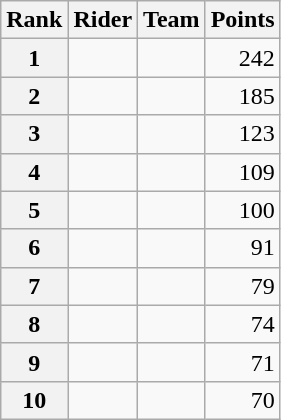<table class="wikitable">
<tr>
<th scope="col">Rank</th>
<th scope="col">Rider</th>
<th scope="col">Team</th>
<th scope="col">Points</th>
</tr>
<tr>
<th scope="row">1</th>
<td> </td>
<td></td>
<td style="text-align:right;">242</td>
</tr>
<tr>
<th scope="row">2</th>
<td></td>
<td></td>
<td style="text-align:right;">185</td>
</tr>
<tr>
<th scope="row">3</th>
<td> </td>
<td></td>
<td style="text-align:right;">123</td>
</tr>
<tr>
<th scope="row">4</th>
<td></td>
<td></td>
<td style="text-align:right;">109</td>
</tr>
<tr>
<th scope="row">5</th>
<td></td>
<td></td>
<td style="text-align:right;">100</td>
</tr>
<tr>
<th scope="row">6</th>
<td></td>
<td></td>
<td style="text-align:right;">91</td>
</tr>
<tr>
<th scope="row">7</th>
<td></td>
<td></td>
<td style="text-align:right;">79</td>
</tr>
<tr>
<th scope="row">8</th>
<td></td>
<td></td>
<td style="text-align:right;">74</td>
</tr>
<tr>
<th scope="row">9</th>
<td></td>
<td></td>
<td style="text-align:right;">71</td>
</tr>
<tr>
<th scope="row">10</th>
<td></td>
<td></td>
<td style="text-align:right;">70</td>
</tr>
</table>
